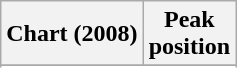<table class="wikitable sortable plainrowheaders" style="text-align:center">
<tr>
<th scope="col">Chart (2008)</th>
<th scope="col">Peak<br>position</th>
</tr>
<tr>
</tr>
<tr>
</tr>
<tr>
</tr>
<tr>
</tr>
<tr>
</tr>
<tr>
</tr>
<tr>
</tr>
<tr>
</tr>
<tr>
</tr>
<tr>
</tr>
<tr>
</tr>
<tr>
</tr>
<tr>
</tr>
<tr>
</tr>
<tr>
</tr>
<tr>
</tr>
<tr>
</tr>
<tr>
</tr>
<tr>
</tr>
<tr>
</tr>
<tr>
</tr>
</table>
